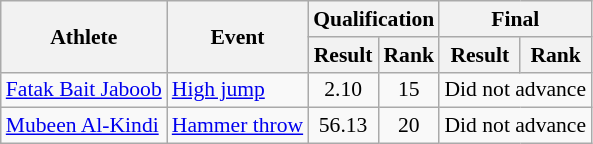<table class="wikitable" style="font-size:90%; text-align:center">
<tr>
<th rowspan="2">Athlete</th>
<th rowspan="2">Event</th>
<th colspan="2">Qualification</th>
<th colspan="2">Final</th>
</tr>
<tr>
<th>Result</th>
<th>Rank</th>
<th>Result</th>
<th>Rank</th>
</tr>
<tr>
<td align="left"><a href='#'>Fatak Bait Jaboob</a></td>
<td align="left"><a href='#'>High jump</a></td>
<td>2.10</td>
<td>15</td>
<td colspan="2">Did not advance</td>
</tr>
<tr>
<td align="left"><a href='#'>Mubeen Al-Kindi</a></td>
<td align="left"><a href='#'>Hammer throw</a></td>
<td>56.13</td>
<td>20</td>
<td colspan="2">Did not advance</td>
</tr>
</table>
